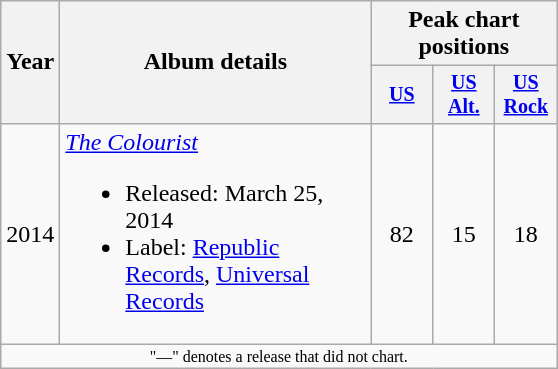<table class="wikitable" style="text-align:center;">
<tr>
<th rowspan="2">Year</th>
<th rowspan="2" style="width:200px;">Album details</th>
<th colspan="3">Peak chart positions</th>
</tr>
<tr style="font-size:smaller;">
<th style="width:35px;"><a href='#'>US</a><br></th>
<th style="width:35px;"><a href='#'>US<br>Alt.</a><br></th>
<th style="width:35px;"><a href='#'>US<br>Rock</a><br></th>
</tr>
<tr>
<td>2014</td>
<td style="text-align:left;"><em><a href='#'>The Colourist</a></em><br><ul><li>Released: March 25, 2014</li><li>Label: <a href='#'>Republic Records</a>, <a href='#'>Universal Records</a></li></ul></td>
<td>82</td>
<td>15</td>
<td>18</td>
</tr>
<tr>
<td colspan="6" style="font-size:8pt">"—" denotes a release that did not chart.</td>
</tr>
</table>
